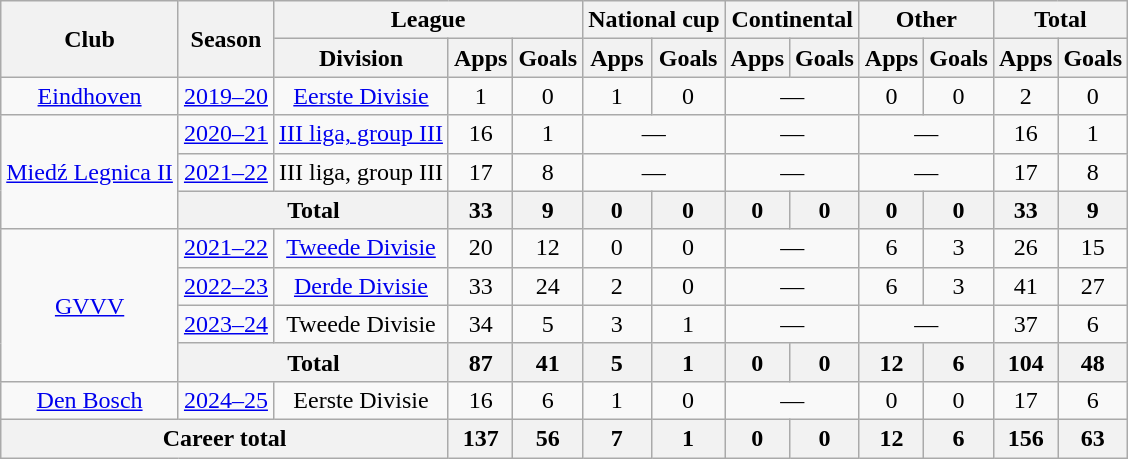<table class="wikitable" style="text-align: center;">
<tr>
<th rowspan="2">Club</th>
<th rowspan="2">Season</th>
<th colspan="3">League</th>
<th colspan="2">National cup</th>
<th colspan="2">Continental</th>
<th colspan="2">Other</th>
<th colspan="2">Total</th>
</tr>
<tr>
<th>Division</th>
<th>Apps</th>
<th>Goals</th>
<th>Apps</th>
<th>Goals</th>
<th>Apps</th>
<th>Goals</th>
<th>Apps</th>
<th>Goals</th>
<th>Apps</th>
<th>Goals</th>
</tr>
<tr>
<td><a href='#'>Eindhoven</a></td>
<td><a href='#'>2019–20</a></td>
<td><a href='#'>Eerste Divisie</a></td>
<td>1</td>
<td>0</td>
<td>1</td>
<td>0</td>
<td colspan="2">—</td>
<td>0</td>
<td>0</td>
<td>2</td>
<td>0</td>
</tr>
<tr>
<td rowspan='3'><a href='#'>Miedź Legnica II</a></td>
<td><a href='#'>2020–21</a></td>
<td><a href='#'>III liga, group III</a></td>
<td>16</td>
<td>1</td>
<td colspan="2">—</td>
<td colspan="2">—</td>
<td colspan="2">—</td>
<td>16</td>
<td>1</td>
</tr>
<tr>
<td><a href='#'>2021–22</a></td>
<td>III liga, group III</td>
<td>17</td>
<td>8</td>
<td colspan="2">—</td>
<td colspan="2">—</td>
<td colspan="2">—</td>
<td>17</td>
<td>8</td>
</tr>
<tr>
<th colspan="2">Total</th>
<th>33</th>
<th>9</th>
<th>0</th>
<th>0</th>
<th>0</th>
<th>0</th>
<th>0</th>
<th>0</th>
<th>33</th>
<th>9</th>
</tr>
<tr>
<td rowspan='4'><a href='#'>GVVV</a></td>
<td><a href='#'>2021–22</a></td>
<td><a href='#'>Tweede Divisie</a></td>
<td>20</td>
<td>12</td>
<td>0</td>
<td>0</td>
<td colspan="2">—</td>
<td>6</td>
<td>3</td>
<td>26</td>
<td>15</td>
</tr>
<tr>
<td><a href='#'>2022–23</a></td>
<td><a href='#'>Derde Divisie</a></td>
<td>33</td>
<td>24</td>
<td>2</td>
<td>0</td>
<td colspan="2">—</td>
<td>6</td>
<td>3</td>
<td>41</td>
<td>27</td>
</tr>
<tr>
<td><a href='#'>2023–24</a></td>
<td>Tweede Divisie</td>
<td>34</td>
<td>5</td>
<td>3</td>
<td>1</td>
<td colspan="2">—</td>
<td colspan="2">—</td>
<td>37</td>
<td>6</td>
</tr>
<tr>
<th colspan="2">Total</th>
<th>87</th>
<th>41</th>
<th>5</th>
<th>1</th>
<th>0</th>
<th>0</th>
<th>12</th>
<th>6</th>
<th>104</th>
<th>48</th>
</tr>
<tr>
<td><a href='#'>Den Bosch</a></td>
<td><a href='#'>2024–25</a></td>
<td>Eerste Divisie</td>
<td>16</td>
<td>6</td>
<td>1</td>
<td>0</td>
<td colspan="2">—</td>
<td>0</td>
<td>0</td>
<td>17</td>
<td>6</td>
</tr>
<tr>
<th colspan="3"><strong>Career total</strong></th>
<th>137</th>
<th>56</th>
<th>7</th>
<th>1</th>
<th>0</th>
<th>0</th>
<th>12</th>
<th>6</th>
<th>156</th>
<th>63</th>
</tr>
</table>
